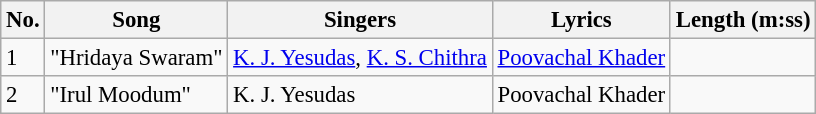<table class="wikitable" style="font-size:95%;">
<tr>
<th>No.</th>
<th>Song</th>
<th>Singers</th>
<th>Lyrics</th>
<th>Length (m:ss)</th>
</tr>
<tr>
<td>1</td>
<td>"Hridaya Swaram"</td>
<td><a href='#'>K. J. Yesudas</a>, <a href='#'>K. S. Chithra</a></td>
<td><a href='#'>Poovachal Khader</a></td>
<td></td>
</tr>
<tr>
<td>2</td>
<td>"Irul Moodum"</td>
<td>K. J. Yesudas</td>
<td>Poovachal Khader</td>
<td></td>
</tr>
</table>
